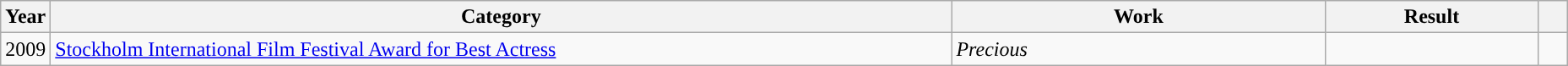<table class="wikitable">
<tr>
<th scope="col" style="width:1em;">Year</th>
<th scope="col" style="width:44em;">Category</th>
<th scope="col" style="width:18em;">Work</th>
<th scope="col" style="width:10em;">Result</th>
<th class="unsortable" style="width:1em;"></th>
</tr>
<tr>
<td>2009</td>
<td><a href='#'>Stockholm International Film Festival Award for Best Actress</a></td>
<td><em>Precious</em></td>
<td></td>
<td></td>
</tr>
</table>
